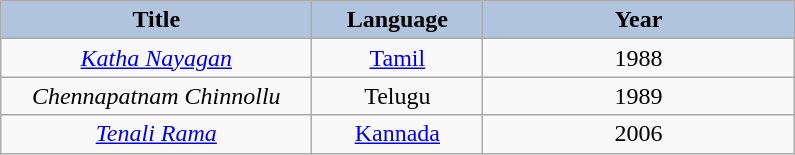<table class="wikitable" style="text-align:center;">
<tr>
<th style="width:150pt; background:LightSteelBlue;">Title</th>
<th style="width:80pt; background:LightSteelBlue;">Language</th>
<th style="width:150pt; background:LightSteelBlue;">Year</th>
</tr>
<tr>
<td><em><a href='#'>Katha Nayagan</a></em></td>
<td><a href='#'>Tamil</a></td>
<td>1988</td>
</tr>
<tr>
<td><em>Chennapatnam Chinnollu</em></td>
<td>Telugu</td>
<td>1989</td>
</tr>
<tr>
<td><em><a href='#'>Tenali Rama</a></em></td>
<td><a href='#'>Kannada</a></td>
<td>2006</td>
</tr>
</table>
